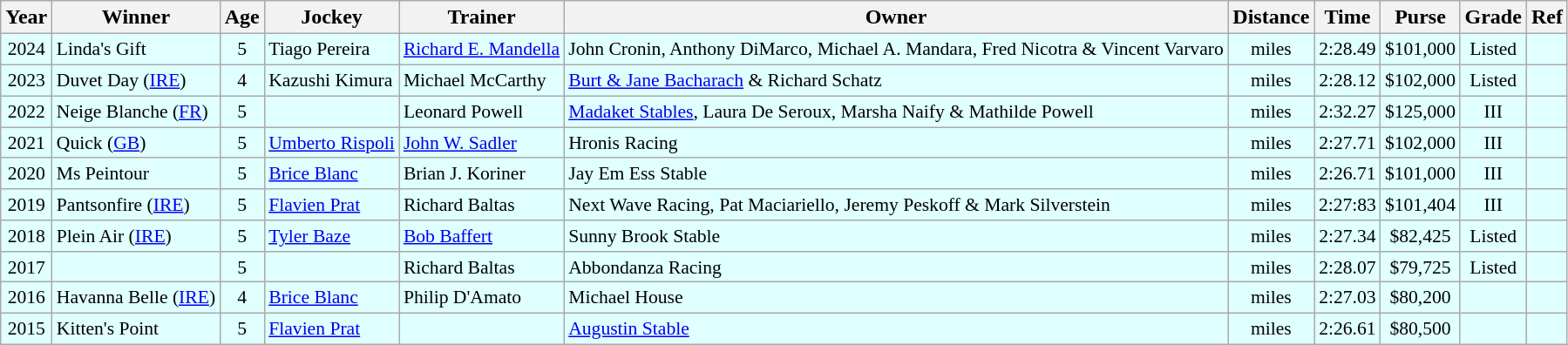<table class="wikitable sortable">
<tr>
<th>Year</th>
<th>Winner</th>
<th>Age</th>
<th>Jockey</th>
<th>Trainer</th>
<th>Owner</th>
<th>Distance</th>
<th>Time</th>
<th>Purse</th>
<th>Grade</th>
<th>Ref</th>
</tr>
<tr style="font-size:90%; background-color:lightcyan">
<td align=center>2024</td>
<td>Linda's Gift</td>
<td align=center>5</td>
<td>Tiago Pereira</td>
<td><a href='#'>Richard E. Mandella</a></td>
<td>John Cronin, Anthony DiMarco, Michael A. Mandara, Fred Nicotra &  Vincent Varvaro</td>
<td align=center> miles</td>
<td align=center>2:28.49</td>
<td align=center>$101,000</td>
<td align=center>Listed</td>
<td></td>
</tr>
<tr style="font-size:90%; background-color:lightcyan">
<td align=center>2023</td>
<td>Duvet Day (<a href='#'>IRE</a>)</td>
<td align=center>4</td>
<td>Kazushi Kimura</td>
<td>Michael McCarthy</td>
<td><a href='#'>Burt & Jane Bacharach</a> & Richard Schatz</td>
<td align=center> miles</td>
<td align=center>2:28.12</td>
<td align=center>$102,000</td>
<td align=center>Listed</td>
<td></td>
</tr>
<tr style="font-size:90%; background-color:lightcyan">
<td align=center>2022</td>
<td>Neige Blanche (<a href='#'>FR</a>)</td>
<td align=center>5</td>
<td></td>
<td>Leonard Powell</td>
<td><a href='#'>Madaket Stables</a>, Laura De Seroux, Marsha Naify & Mathilde Powell</td>
<td align=center> miles</td>
<td align=center>2:32.27</td>
<td align=center>$125,000</td>
<td align=center>III</td>
<td></td>
</tr>
<tr style="font-size:90%; background-color:lightcyan">
<td align=center>2021</td>
<td>Quick (<a href='#'>GB</a>)</td>
<td align=center>5</td>
<td><a href='#'>Umberto Rispoli</a></td>
<td><a href='#'>John W. Sadler</a></td>
<td>Hronis Racing</td>
<td align=center> miles</td>
<td align=center>2:27.71</td>
<td align=center>$102,000</td>
<td align=center>III</td>
<td></td>
</tr>
<tr style="font-size:90%; background-color:lightcyan">
<td align=center>2020</td>
<td>Ms Peintour</td>
<td align=center>5</td>
<td><a href='#'>Brice Blanc</a></td>
<td>Brian J. Koriner</td>
<td>Jay Em Ess Stable</td>
<td align=center> miles</td>
<td align=center>2:26.71</td>
<td align=center>$101,000</td>
<td align=center>III</td>
<td></td>
</tr>
<tr style="font-size:90%; background-color:lightcyan">
<td align=center>2019</td>
<td>Pantsonfire (<a href='#'>IRE</a>)</td>
<td align=center>5</td>
<td><a href='#'>Flavien Prat</a></td>
<td>Richard Baltas</td>
<td>Next Wave Racing, Pat Maciariello, Jeremy Peskoff & Mark Silverstein</td>
<td align=center> miles</td>
<td align=center>2:27:83</td>
<td align=center>$101,404</td>
<td align=center>III</td>
<td></td>
</tr>
<tr style="font-size:90%; background-color:lightcyan">
<td align=center>2018</td>
<td>Plein Air (<a href='#'>IRE</a>)</td>
<td align=center>5</td>
<td><a href='#'>Tyler Baze</a></td>
<td><a href='#'>Bob Baffert</a></td>
<td>Sunny Brook Stable</td>
<td align=center> miles</td>
<td align=center>2:27.34</td>
<td align=center>$82,425</td>
<td align=center>Listed</td>
<td></td>
</tr>
<tr style="font-size:90%; background-color:lightcyan">
<td align=center>2017</td>
<td></td>
<td align=center>5</td>
<td></td>
<td>Richard Baltas</td>
<td>Abbondanza Racing</td>
<td align=center> miles</td>
<td align=center>2:28.07</td>
<td align=center>$79,725</td>
<td align=center>Listed</td>
<td></td>
</tr>
<tr style="font-size:90%; background-color:lightcyan">
<td align=center>2016</td>
<td>Havanna Belle (<a href='#'>IRE</a>)</td>
<td align=center>4</td>
<td><a href='#'>Brice Blanc</a></td>
<td>Philip D'Amato</td>
<td>Michael House</td>
<td align=center> miles</td>
<td align=center>2:27.03</td>
<td align=center>$80,200</td>
<td align=center></td>
<td></td>
</tr>
<tr style="font-size:90%; background-color:lightcyan">
<td align=center>2015</td>
<td>Kitten's Point</td>
<td align=center>5</td>
<td><a href='#'>Flavien Prat</a></td>
<td></td>
<td><a href='#'>Augustin Stable</a></td>
<td align=center> miles</td>
<td align=center>2:26.61</td>
<td align=center>$80,500</td>
<td align=center></td>
<td></td>
</tr>
</table>
